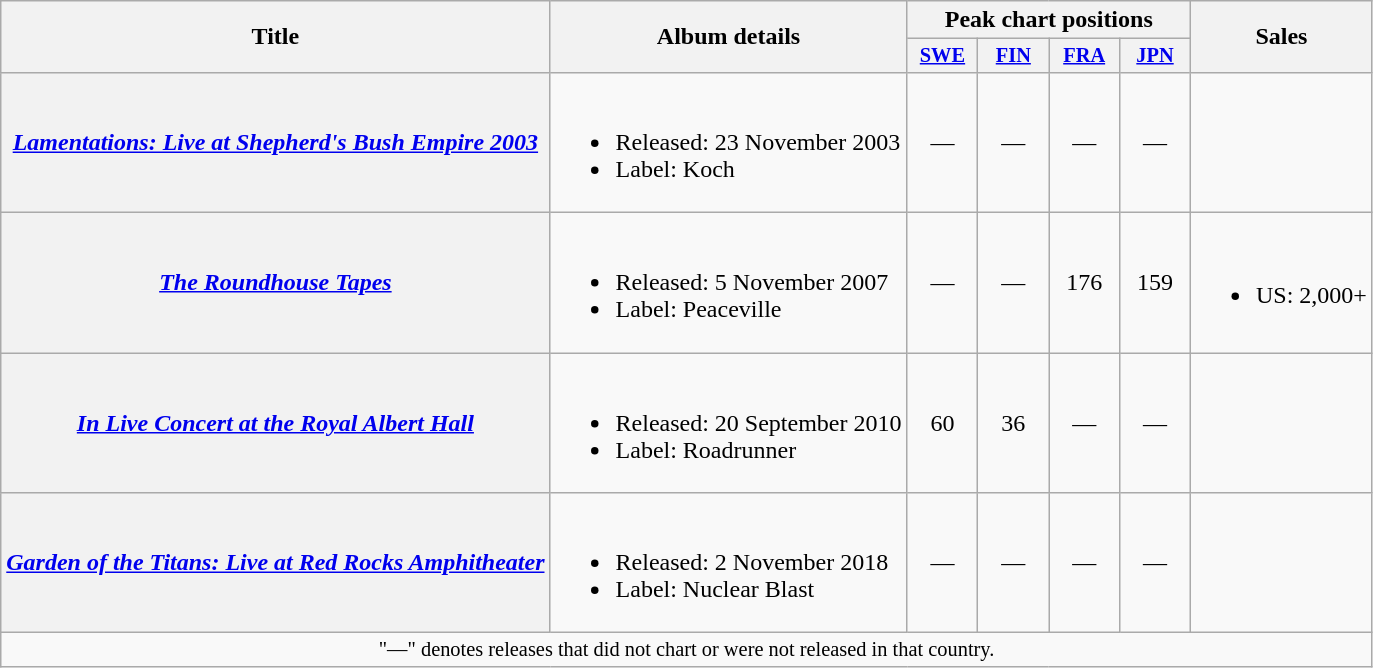<table class="wikitable plainrowheaders">
<tr>
<th scope="col" rowspan="2">Title</th>
<th scope="col" rowspan="2">Album details</th>
<th scope="col" colspan="4">Peak chart positions</th>
<th scope="col" rowspan="2">Sales</th>
</tr>
<tr>
<th scope="col" style="width:3em;font-size:85%"><a href='#'>SWE</a><br></th>
<th scope="col" style="width:3em;font-size:85%"><a href='#'>FIN</a><br></th>
<th scope="col" style="width:3em;font-size:85%"><a href='#'>FRA</a><br></th>
<th scope="col" style="width:3em;font-size:85%"><a href='#'>JPN</a><br></th>
</tr>
<tr>
<th scope="row"><em><a href='#'>Lamentations: Live at Shepherd's Bush Empire 2003</a></em></th>
<td><br><ul><li>Released: 23 November 2003</li><li>Label: Koch</li></ul></td>
<td style="text-align:center;">—</td>
<td style="text-align:center;">—</td>
<td style="text-align:center;">—</td>
<td style="text-align:center;">—</td>
<td></td>
</tr>
<tr>
<th scope="row"><em><a href='#'>The Roundhouse Tapes</a></em></th>
<td><br><ul><li>Released: 5 November 2007</li><li>Label: Peaceville</li></ul></td>
<td style="text-align:center;">—</td>
<td style="text-align:center;">—</td>
<td style="text-align:center;">176</td>
<td style="text-align:center;">159</td>
<td><br><ul><li>US: 2,000+</li></ul></td>
</tr>
<tr>
<th scope="row"><em><a href='#'>In Live Concert at the Royal Albert Hall</a></em></th>
<td><br><ul><li>Released: 20 September 2010</li><li>Label: Roadrunner</li></ul></td>
<td style="text-align:center;">60</td>
<td style="text-align:center;">36</td>
<td style="text-align:center;">—</td>
<td style="text-align:center;">—</td>
<td></td>
</tr>
<tr>
<th scope="row"><em><a href='#'>Garden of the Titans: Live at Red Rocks Amphitheater</a></em></th>
<td><br><ul><li>Released: 2 November 2018</li><li>Label: Nuclear Blast</li></ul></td>
<td style="text-align:center;">—</td>
<td style="text-align:center;">—</td>
<td style="text-align:center;">—</td>
<td style="text-align:center;">—</td>
<td></td>
</tr>
<tr>
<td colspan="8" style="text-align:center; font-size:85%">"—" denotes releases that did not chart or were not released in that country.</td>
</tr>
</table>
